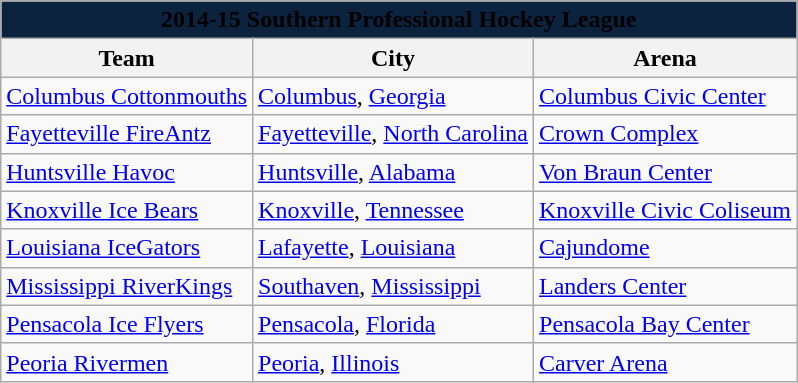<table class="wikitable" style="width:auto">
<tr>
<td bgcolor="#0C2340" align="center" colspan="5"><strong><span>2014-15 Southern Professional Hockey League</span></strong></td>
</tr>
<tr>
<th>Team</th>
<th>City</th>
<th>Arena</th>
</tr>
<tr>
<td><a href='#'>Columbus Cottonmouths</a></td>
<td><a href='#'>Columbus</a>, <a href='#'>Georgia</a></td>
<td><a href='#'>Columbus Civic Center</a></td>
</tr>
<tr>
<td><a href='#'>Fayetteville FireAntz</a></td>
<td><a href='#'>Fayetteville</a>, <a href='#'>North Carolina</a></td>
<td><a href='#'>Crown Complex</a></td>
</tr>
<tr>
<td><a href='#'>Huntsville Havoc</a></td>
<td><a href='#'>Huntsville</a>, <a href='#'>Alabama</a></td>
<td><a href='#'>Von Braun Center</a></td>
</tr>
<tr>
<td><a href='#'>Knoxville Ice Bears</a></td>
<td><a href='#'>Knoxville</a>, <a href='#'>Tennessee</a></td>
<td><a href='#'>Knoxville Civic Coliseum</a></td>
</tr>
<tr>
<td><a href='#'>Louisiana IceGators</a></td>
<td><a href='#'>Lafayette</a>, <a href='#'>Louisiana</a></td>
<td><a href='#'>Cajundome</a></td>
</tr>
<tr>
<td><a href='#'>Mississippi RiverKings</a></td>
<td><a href='#'>Southaven</a>, <a href='#'>Mississippi</a></td>
<td><a href='#'>Landers Center</a></td>
</tr>
<tr>
<td><a href='#'>Pensacola Ice Flyers</a></td>
<td><a href='#'>Pensacola</a>, <a href='#'>Florida</a></td>
<td><a href='#'>Pensacola Bay Center</a></td>
</tr>
<tr>
<td><a href='#'>Peoria Rivermen</a></td>
<td><a href='#'>Peoria</a>, <a href='#'>Illinois</a></td>
<td><a href='#'>Carver Arena</a></td>
</tr>
</table>
